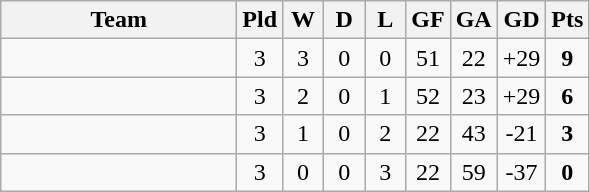<table class="wikitable" style="text-align:center;">
<tr>
<th width=150>Team</th>
<th width=20>Pld</th>
<th width=20>W</th>
<th width=20>D</th>
<th width=20>L</th>
<th width=20>GF</th>
<th width=20>GA</th>
<th width=20>GD</th>
<th width=20>Pts</th>
</tr>
<tr>
<td align="left"></td>
<td>3</td>
<td>3</td>
<td>0</td>
<td>0</td>
<td>51</td>
<td>22</td>
<td>+29</td>
<td><strong>9</strong></td>
</tr>
<tr>
<td align="left"></td>
<td>3</td>
<td>2</td>
<td>0</td>
<td>1</td>
<td>52</td>
<td>23</td>
<td>+29</td>
<td><strong>6</strong></td>
</tr>
<tr>
<td align="left"></td>
<td>3</td>
<td>1</td>
<td>0</td>
<td>2</td>
<td>22</td>
<td>43</td>
<td>-21</td>
<td><strong>3</strong></td>
</tr>
<tr>
<td align="left"></td>
<td>3</td>
<td>0</td>
<td>0</td>
<td>3</td>
<td>22</td>
<td>59</td>
<td>-37</td>
<td><strong>0</strong></td>
</tr>
</table>
